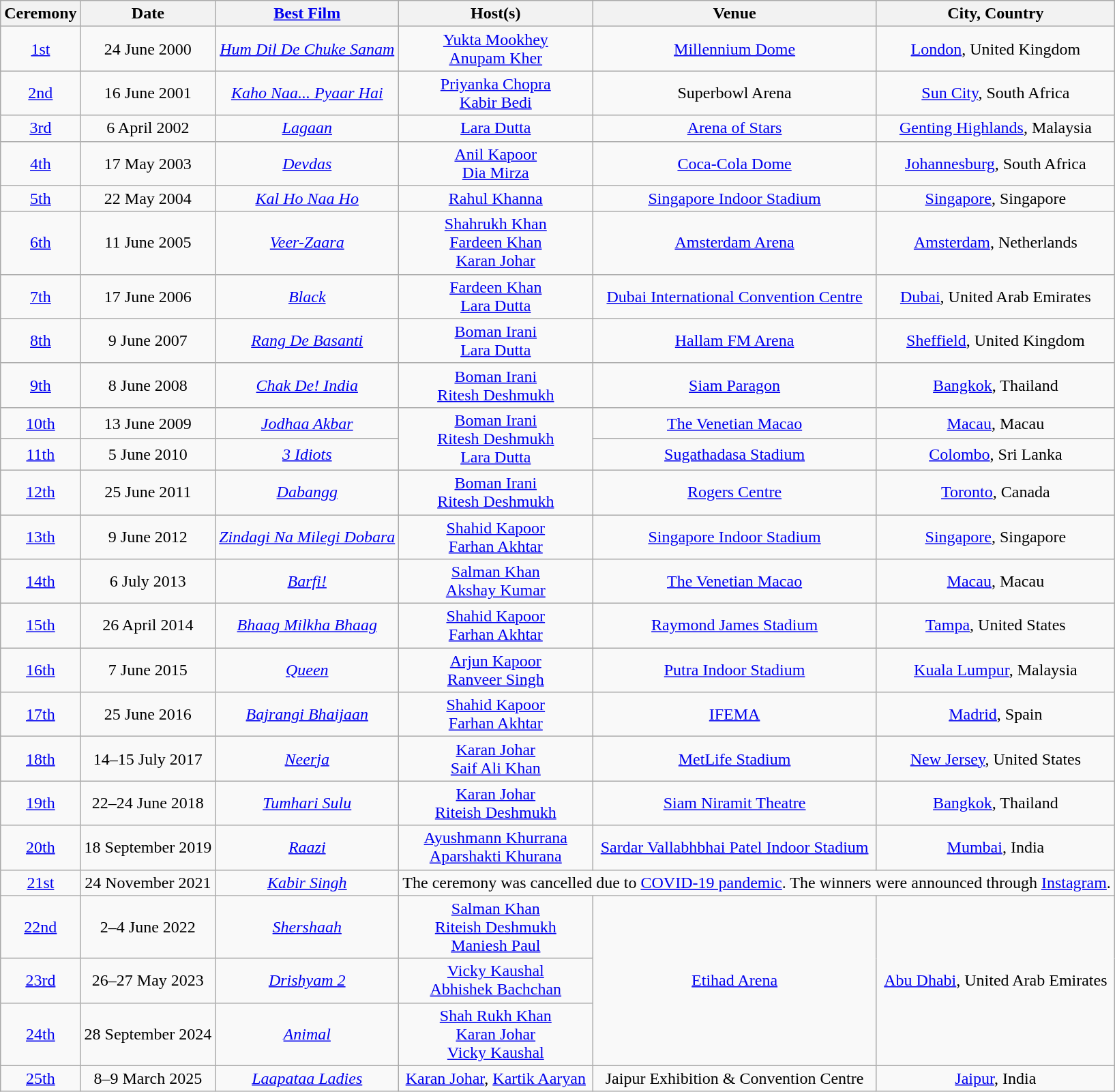<table class="sortable wikitable"  style="text-align: center">
<tr>
<th>Ceremony</th>
<th>Date</th>
<th><a href='#'>Best Film</a></th>
<th>Host(s)</th>
<th>Venue</th>
<th>City, Country</th>
</tr>
<tr>
<td><a href='#'>1st</a></td>
<td>24 June 2000</td>
<td><em><a href='#'>Hum Dil De Chuke Sanam</a> </em></td>
<td><a href='#'>Yukta Mookhey</a> <br><a href='#'>Anupam Kher</a></td>
<td><a href='#'>Millennium Dome</a></td>
<td><a href='#'>London</a>, United Kingdom</td>
</tr>
<tr>
<td><a href='#'>2nd</a></td>
<td>16 June 2001</td>
<td><em><a href='#'>Kaho Naa... Pyaar Hai</a> </em></td>
<td><a href='#'>Priyanka Chopra</a><br><a href='#'>Kabir Bedi</a></td>
<td>Superbowl Arena</td>
<td><a href='#'>Sun City</a>, South Africa</td>
</tr>
<tr>
<td><a href='#'>3rd</a></td>
<td>6 April 2002</td>
<td><em><a href='#'>Lagaan</a> </em></td>
<td><a href='#'>Lara Dutta</a></td>
<td><a href='#'>Arena of Stars</a></td>
<td><a href='#'>Genting Highlands</a>, Malaysia</td>
</tr>
<tr>
<td><a href='#'>4th</a></td>
<td>17 May 2003</td>
<td><em><a href='#'>Devdas</a> </em></td>
<td><a href='#'>Anil Kapoor</a><br><a href='#'>Dia Mirza</a></td>
<td><a href='#'>Coca-Cola Dome</a></td>
<td><a href='#'>Johannesburg</a>, South Africa</td>
</tr>
<tr>
<td><a href='#'>5th</a></td>
<td>22 May 2004</td>
<td><em><a href='#'>Kal Ho Naa Ho</a> </em></td>
<td><a href='#'>Rahul Khanna</a></td>
<td><a href='#'>Singapore Indoor Stadium</a></td>
<td><a href='#'>Singapore</a>, Singapore</td>
</tr>
<tr>
<td><a href='#'>6th</a></td>
<td>11 June 2005</td>
<td><em><a href='#'>Veer-Zaara</a> </em></td>
<td><a href='#'>Shahrukh Khan</a><br><a href='#'>Fardeen Khan</a><br><a href='#'>Karan Johar</a></td>
<td><a href='#'>Amsterdam Arena</a></td>
<td><a href='#'>Amsterdam</a>, Netherlands</td>
</tr>
<tr>
<td><a href='#'>7th</a></td>
<td>17 June 2006</td>
<td><em><a href='#'>Black</a> </em></td>
<td><a href='#'>Fardeen Khan</a><br><a href='#'>Lara Dutta</a></td>
<td><a href='#'>Dubai International Convention Centre</a></td>
<td><a href='#'>Dubai</a>, United Arab Emirates</td>
</tr>
<tr>
<td><a href='#'>8th</a></td>
<td>9 June 2007</td>
<td><em><a href='#'>Rang De Basanti</a> </em></td>
<td><a href='#'>Boman Irani</a><br><a href='#'>Lara Dutta</a></td>
<td><a href='#'>Hallam FM Arena</a></td>
<td><a href='#'>Sheffield</a>, United Kingdom</td>
</tr>
<tr>
<td><a href='#'>9th</a></td>
<td>8 June 2008</td>
<td><em><a href='#'>Chak De! India</a> </em></td>
<td><a href='#'>Boman Irani</a><br><a href='#'>Ritesh Deshmukh</a></td>
<td><a href='#'>Siam Paragon</a></td>
<td><a href='#'>Bangkok</a>, Thailand</td>
</tr>
<tr>
<td><a href='#'>10th</a></td>
<td>13 June 2009</td>
<td><em><a href='#'>Jodhaa Akbar</a> </em></td>
<td rowspan="2"><a href='#'>Boman Irani</a><br><a href='#'>Ritesh Deshmukh</a><br><a href='#'>Lara Dutta</a></td>
<td><a href='#'>The Venetian Macao</a></td>
<td><a href='#'>Macau</a>, Macau</td>
</tr>
<tr>
<td><a href='#'>11th</a></td>
<td>5 June 2010</td>
<td><em><a href='#'>3 Idiots</a> </em></td>
<td><a href='#'>Sugathadasa Stadium</a></td>
<td><a href='#'>Colombo</a>, Sri Lanka</td>
</tr>
<tr>
<td><a href='#'>12th</a></td>
<td>25 June 2011</td>
<td><em><a href='#'>Dabangg</a> </em></td>
<td><a href='#'>Boman Irani</a><br><a href='#'>Ritesh Deshmukh</a></td>
<td><a href='#'>Rogers Centre</a></td>
<td><a href='#'>Toronto</a>, Canada</td>
</tr>
<tr>
<td><a href='#'>13th</a></td>
<td>9 June 2012</td>
<td><em><a href='#'>Zindagi Na Milegi Dobara</a> </em></td>
<td><a href='#'>Shahid Kapoor</a><br><a href='#'>Farhan Akhtar</a></td>
<td><a href='#'>Singapore Indoor Stadium</a></td>
<td><a href='#'>Singapore</a>, Singapore</td>
</tr>
<tr>
<td><a href='#'>14th</a></td>
<td>6 July 2013</td>
<td><em><a href='#'>Barfi!</a></em></td>
<td><a href='#'>Salman Khan</a><br><a href='#'>Akshay Kumar</a></td>
<td><a href='#'>The Venetian Macao</a></td>
<td><a href='#'>Macau</a>, Macau</td>
</tr>
<tr>
<td><a href='#'>15th</a></td>
<td>26 April 2014</td>
<td><em><a href='#'>Bhaag Milkha Bhaag</a></em></td>
<td><a href='#'>Shahid Kapoor</a><br><a href='#'>Farhan Akhtar</a></td>
<td><a href='#'>Raymond James Stadium</a></td>
<td><a href='#'>Tampa</a>, United States</td>
</tr>
<tr>
<td><a href='#'>16th</a></td>
<td>7 June 2015</td>
<td><em><a href='#'>Queen</a></em></td>
<td><a href='#'>Arjun Kapoor</a><br><a href='#'>Ranveer Singh</a></td>
<td><a href='#'>Putra Indoor Stadium</a></td>
<td><a href='#'>Kuala Lumpur</a>, Malaysia</td>
</tr>
<tr>
<td><a href='#'>17th</a></td>
<td>25 June 2016</td>
<td><em><a href='#'>Bajrangi Bhaijaan</a></em></td>
<td><a href='#'>Shahid Kapoor</a><br><a href='#'>Farhan Akhtar</a></td>
<td><a href='#'>IFEMA</a></td>
<td><a href='#'>Madrid</a>, Spain</td>
</tr>
<tr>
<td><a href='#'>18th</a></td>
<td>14–15 July 2017</td>
<td><em><a href='#'>Neerja</a></em></td>
<td><a href='#'>Karan Johar</a><br><a href='#'>Saif Ali Khan</a></td>
<td><a href='#'>MetLife Stadium</a></td>
<td><a href='#'>New Jersey</a>, United States</td>
</tr>
<tr>
<td><a href='#'>19th</a></td>
<td>22–24 June 2018</td>
<td><em><a href='#'>Tumhari Sulu</a></em></td>
<td><a href='#'>Karan Johar</a><br><a href='#'>Riteish Deshmukh</a></td>
<td><a href='#'>Siam Niramit Theatre</a></td>
<td><a href='#'>Bangkok</a>, Thailand</td>
</tr>
<tr>
<td><a href='#'>20th</a></td>
<td>18 September 2019</td>
<td><em><a href='#'>Raazi</a></em></td>
<td><a href='#'>Ayushmann Khurrana</a><br><a href='#'>Aparshakti Khurana</a></td>
<td><a href='#'>Sardar Vallabhbhai Patel Indoor Stadium</a></td>
<td><a href='#'>Mumbai</a>, India</td>
</tr>
<tr>
<td><a href='#'>21st</a></td>
<td>24 November 2021</td>
<td><em><a href='#'>Kabir Singh</a></em></td>
<td colspan="3">The ceremony was cancelled due to <a href='#'>COVID-19 pandemic</a>. The winners were announced through <a href='#'>Instagram</a>.</td>
</tr>
<tr>
<td><a href='#'>22nd</a></td>
<td>2–4 June 2022</td>
<td><em><a href='#'>Shershaah</a></em></td>
<td><a href='#'>Salman Khan</a> <br><a href='#'>Riteish Deshmukh</a><br><a href='#'>Maniesh Paul</a></td>
<td rowspan=3><a href='#'>Etihad Arena</a></td>
<td rowspan=3><a href='#'>Abu Dhabi</a>, United Arab Emirates</td>
</tr>
<tr>
<td><a href='#'>23rd</a></td>
<td>26–27 May 2023</td>
<td><em><a href='#'>Drishyam 2</a></em></td>
<td><a href='#'>Vicky Kaushal</a><br><a href='#'>Abhishek Bachchan</a></td>
</tr>
<tr>
<td><a href='#'>24th</a></td>
<td>28 September 2024</td>
<td><em><a href='#'>Animal</a></em></td>
<td><a href='#'>Shah Rukh Khan</a><br><a href='#'>Karan Johar</a><br><a href='#'>Vicky Kaushal</a></td>
</tr>
<tr>
<td><a href='#'>25th</a></td>
<td>8–9 March 2025</td>
<td><a href='#'><em>Laapataa Ladies</em></a></td>
<td><a href='#'>Karan Johar</a>, <a href='#'>Kartik Aaryan</a></td>
<td>Jaipur Exhibition & Convention Centre</td>
<td><a href='#'>Jaipur</a>, India</td>
</tr>
</table>
